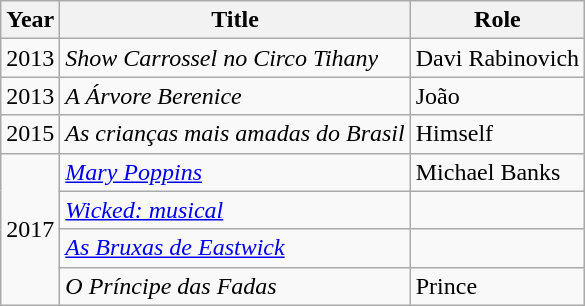<table class="wikitable sortable">
<tr>
<th>Year</th>
<th>Title</th>
<th>Role</th>
</tr>
<tr>
<td>2013</td>
<td><em>Show Carrossel no Circo Tihany</em></td>
<td>Davi Rabinovich</td>
</tr>
<tr>
<td>2013</td>
<td><em>A Árvore Berenice</em></td>
<td>João</td>
</tr>
<tr>
<td>2015</td>
<td><em>As crianças mais amadas do Brasil</em></td>
<td>Himself</td>
</tr>
<tr>
<td rowspan="4">2017</td>
<td><em><a href='#'>Mary Poppins</a></em></td>
<td>Michael Banks</td>
</tr>
<tr>
<td><em><a href='#'>Wicked: musical</a></em></td>
<td></td>
</tr>
<tr>
<td><em><a href='#'>As Bruxas de Eastwick</a></em></td>
<td></td>
</tr>
<tr>
<td><em>O Príncipe das Fadas</em></td>
<td>Prince</td>
</tr>
</table>
